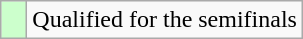<table class="wikitable">
<tr>
<td width=10px bgcolor="#ccffcc"></td>
<td>Qualified for the semifinals</td>
</tr>
</table>
